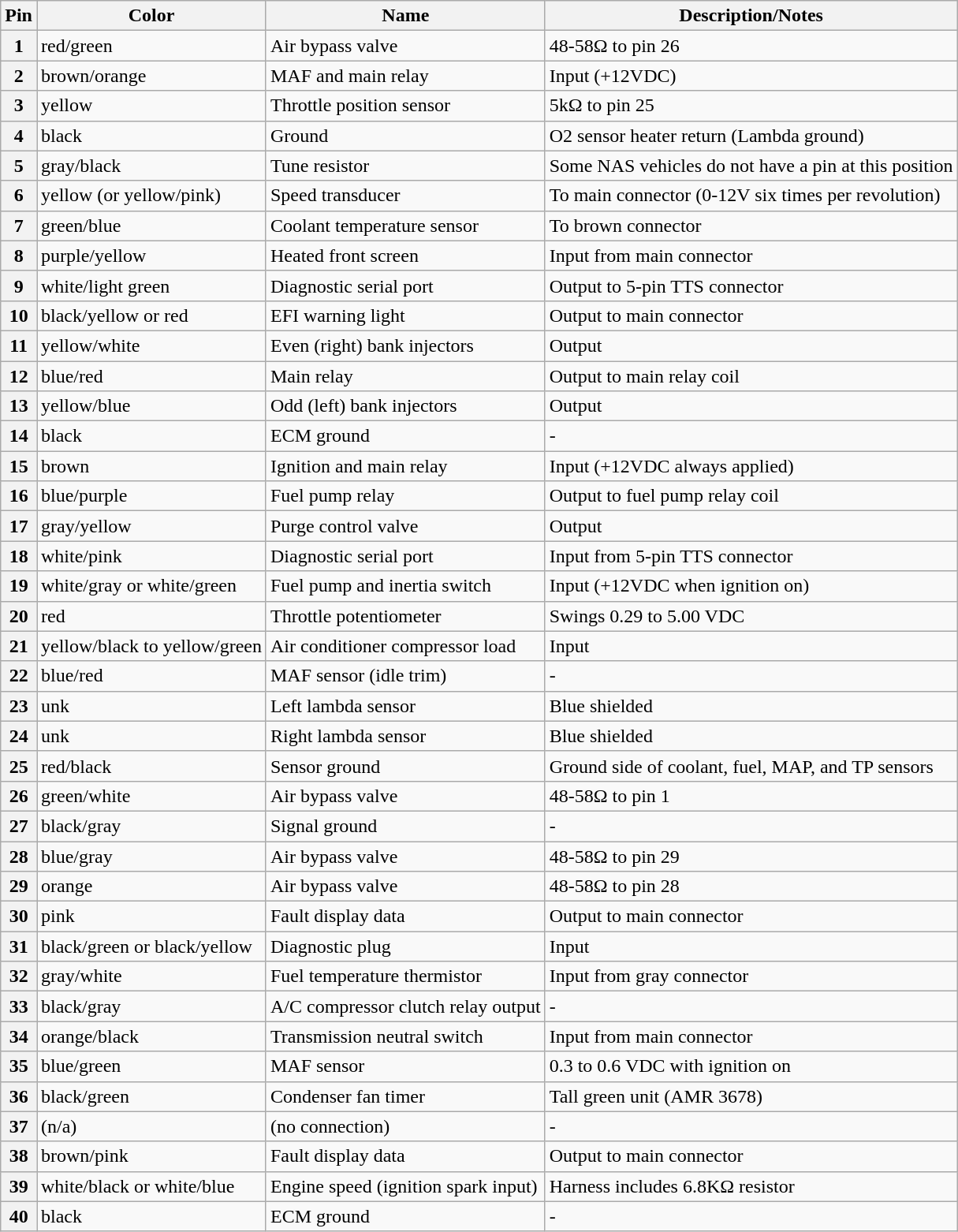<table class="wikitable">
<tr>
<th>Pin</th>
<th>Color</th>
<th>Name</th>
<th>Description/Notes</th>
</tr>
<tr>
<th>1</th>
<td>red/green</td>
<td>Air bypass valve</td>
<td>48-58Ω to pin 26</td>
</tr>
<tr>
<th>2</th>
<td>brown/orange</td>
<td>MAF and main relay</td>
<td>Input (+12VDC)</td>
</tr>
<tr>
<th>3</th>
<td>yellow</td>
<td>Throttle position sensor</td>
<td>5kΩ to pin 25</td>
</tr>
<tr>
<th>4</th>
<td>black</td>
<td>Ground</td>
<td>O2 sensor heater return (Lambda ground)</td>
</tr>
<tr>
<th>5</th>
<td>gray/black</td>
<td>Tune resistor</td>
<td>Some NAS vehicles do not have a pin at this position</td>
</tr>
<tr>
<th>6</th>
<td>yellow (or yellow/pink)</td>
<td>Speed transducer</td>
<td>To main connector (0-12V six times per revolution)</td>
</tr>
<tr>
<th>7</th>
<td>green/blue</td>
<td>Coolant temperature sensor</td>
<td>To brown connector</td>
</tr>
<tr>
<th>8</th>
<td>purple/yellow</td>
<td>Heated front screen</td>
<td>Input from main connector</td>
</tr>
<tr>
<th>9</th>
<td>white/light green</td>
<td>Diagnostic serial port</td>
<td>Output to 5-pin TTS connector</td>
</tr>
<tr>
<th>10</th>
<td>black/yellow or red</td>
<td>EFI warning light</td>
<td>Output to main connector</td>
</tr>
<tr>
<th>11</th>
<td>yellow/white</td>
<td>Even (right) bank injectors</td>
<td>Output</td>
</tr>
<tr>
<th>12</th>
<td>blue/red</td>
<td>Main relay</td>
<td>Output to main relay coil</td>
</tr>
<tr>
<th>13</th>
<td>yellow/blue</td>
<td>Odd (left) bank injectors</td>
<td>Output</td>
</tr>
<tr>
<th>14</th>
<td>black</td>
<td>ECM ground</td>
<td>-</td>
</tr>
<tr>
<th>15</th>
<td>brown</td>
<td>Ignition and main relay</td>
<td>Input (+12VDC always applied)</td>
</tr>
<tr>
<th>16</th>
<td>blue/purple</td>
<td>Fuel pump relay</td>
<td>Output to fuel pump relay coil</td>
</tr>
<tr>
<th>17</th>
<td>gray/yellow</td>
<td>Purge control valve</td>
<td>Output</td>
</tr>
<tr>
<th>18</th>
<td>white/pink</td>
<td>Diagnostic serial port</td>
<td>Input from 5-pin TTS connector</td>
</tr>
<tr>
<th>19</th>
<td>white/gray or white/green</td>
<td>Fuel pump and inertia switch</td>
<td>Input (+12VDC when ignition on)</td>
</tr>
<tr>
<th>20</th>
<td>red</td>
<td>Throttle potentiometer</td>
<td>Swings 0.29 to 5.00 VDC</td>
</tr>
<tr>
<th>21</th>
<td>yellow/black to yellow/green</td>
<td>Air conditioner compressor load</td>
<td>Input</td>
</tr>
<tr>
<th>22</th>
<td>blue/red</td>
<td>MAF sensor (idle trim)</td>
<td>-</td>
</tr>
<tr>
<th>23</th>
<td>unk</td>
<td>Left lambda sensor</td>
<td>Blue shielded</td>
</tr>
<tr>
<th>24</th>
<td>unk</td>
<td>Right lambda sensor</td>
<td>Blue shielded</td>
</tr>
<tr>
<th>25</th>
<td>red/black</td>
<td>Sensor ground</td>
<td>Ground side of coolant, fuel, MAP, and TP sensors</td>
</tr>
<tr>
<th>26</th>
<td>green/white</td>
<td>Air bypass valve</td>
<td>48-58Ω to pin 1</td>
</tr>
<tr>
<th>27</th>
<td>black/gray</td>
<td>Signal ground</td>
<td>-</td>
</tr>
<tr>
<th>28</th>
<td>blue/gray</td>
<td>Air bypass valve</td>
<td>48-58Ω to pin 29</td>
</tr>
<tr>
<th>29</th>
<td>orange</td>
<td>Air bypass valve</td>
<td>48-58Ω to pin 28</td>
</tr>
<tr>
<th>30</th>
<td>pink</td>
<td>Fault display data</td>
<td>Output to main connector</td>
</tr>
<tr>
<th>31</th>
<td>black/green or black/yellow</td>
<td>Diagnostic plug</td>
<td>Input</td>
</tr>
<tr>
<th>32</th>
<td>gray/white</td>
<td>Fuel temperature thermistor</td>
<td>Input from gray connector</td>
</tr>
<tr>
<th>33</th>
<td>black/gray</td>
<td>A/C compressor clutch relay output</td>
<td>-</td>
</tr>
<tr>
<th>34</th>
<td>orange/black</td>
<td>Transmission neutral switch</td>
<td>Input from main connector</td>
</tr>
<tr>
<th>35</th>
<td>blue/green</td>
<td>MAF sensor</td>
<td>0.3 to 0.6 VDC with ignition on</td>
</tr>
<tr>
<th>36</th>
<td>black/green</td>
<td>Condenser fan timer</td>
<td>Tall green unit (AMR 3678)</td>
</tr>
<tr>
<th>37</th>
<td>(n/a)</td>
<td>(no connection)</td>
<td>-</td>
</tr>
<tr>
<th>38</th>
<td>brown/pink</td>
<td>Fault display data</td>
<td>Output to main connector</td>
</tr>
<tr>
<th>39</th>
<td>white/black or white/blue</td>
<td>Engine speed (ignition spark input)</td>
<td>Harness includes 6.8KΩ resistor</td>
</tr>
<tr>
<th>40</th>
<td>black</td>
<td>ECM ground</td>
<td>-</td>
</tr>
</table>
